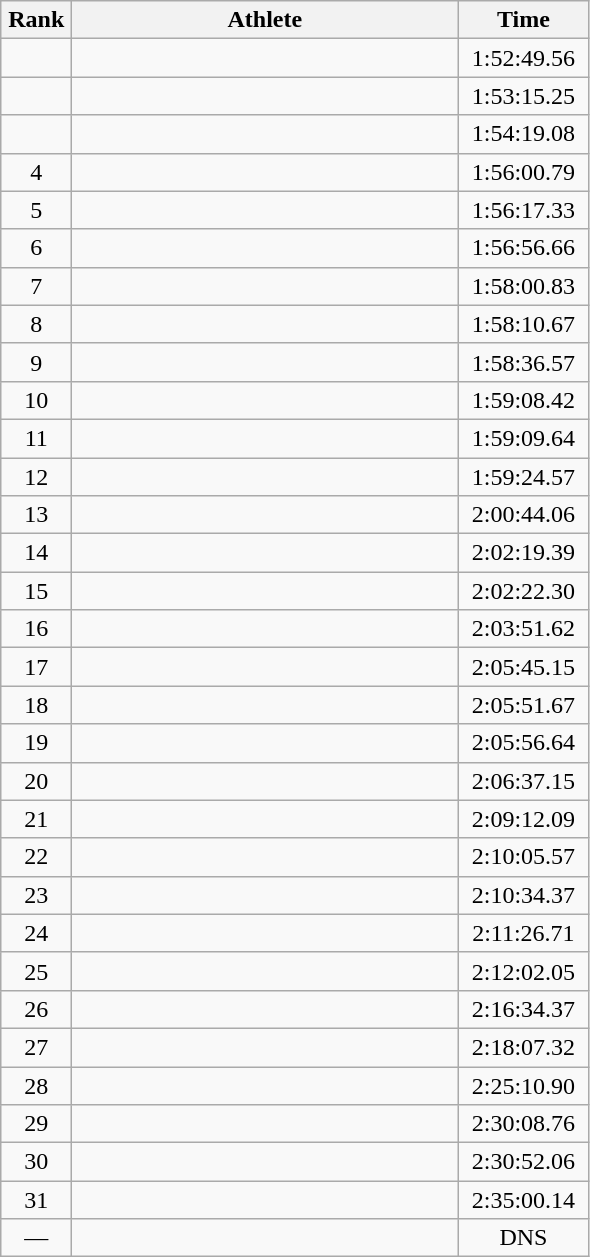<table class=wikitable style="text-align:center">
<tr>
<th width=40>Rank</th>
<th width=250>Athlete</th>
<th width=80>Time</th>
</tr>
<tr>
<td></td>
<td align=left></td>
<td>1:52:49.56</td>
</tr>
<tr>
<td></td>
<td align=left></td>
<td>1:53:15.25</td>
</tr>
<tr>
<td></td>
<td align=left></td>
<td>1:54:19.08</td>
</tr>
<tr>
<td>4</td>
<td align=left></td>
<td>1:56:00.79</td>
</tr>
<tr>
<td>5</td>
<td align=left></td>
<td>1:56:17.33</td>
</tr>
<tr>
<td>6</td>
<td align=left></td>
<td>1:56:56.66</td>
</tr>
<tr>
<td>7</td>
<td align=left></td>
<td>1:58:00.83</td>
</tr>
<tr>
<td>8</td>
<td align=left></td>
<td>1:58:10.67</td>
</tr>
<tr>
<td>9</td>
<td align=left></td>
<td>1:58:36.57</td>
</tr>
<tr>
<td>10</td>
<td align=left></td>
<td>1:59:08.42</td>
</tr>
<tr>
<td>11</td>
<td align=left></td>
<td>1:59:09.64</td>
</tr>
<tr>
<td>12</td>
<td align=left></td>
<td>1:59:24.57</td>
</tr>
<tr>
<td>13</td>
<td align=left></td>
<td>2:00:44.06</td>
</tr>
<tr>
<td>14</td>
<td align=left></td>
<td>2:02:19.39</td>
</tr>
<tr>
<td>15</td>
<td align=left></td>
<td>2:02:22.30</td>
</tr>
<tr>
<td>16</td>
<td align=left></td>
<td>2:03:51.62</td>
</tr>
<tr>
<td>17</td>
<td align=left></td>
<td>2:05:45.15</td>
</tr>
<tr>
<td>18</td>
<td align=left></td>
<td>2:05:51.67</td>
</tr>
<tr>
<td>19</td>
<td align=left></td>
<td>2:05:56.64</td>
</tr>
<tr>
<td>20</td>
<td align=left></td>
<td>2:06:37.15</td>
</tr>
<tr>
<td>21</td>
<td align=left></td>
<td>2:09:12.09</td>
</tr>
<tr>
<td>22</td>
<td align=left></td>
<td>2:10:05.57</td>
</tr>
<tr>
<td>23</td>
<td align=left></td>
<td>2:10:34.37</td>
</tr>
<tr>
<td>24</td>
<td align=left></td>
<td>2:11:26.71</td>
</tr>
<tr>
<td>25</td>
<td align=left></td>
<td>2:12:02.05</td>
</tr>
<tr>
<td>26</td>
<td align=left></td>
<td>2:16:34.37</td>
</tr>
<tr>
<td>27</td>
<td align=left></td>
<td>2:18:07.32</td>
</tr>
<tr>
<td>28</td>
<td align=left></td>
<td>2:25:10.90</td>
</tr>
<tr>
<td>29</td>
<td align=left></td>
<td>2:30:08.76</td>
</tr>
<tr>
<td>30</td>
<td align=left></td>
<td>2:30:52.06</td>
</tr>
<tr>
<td>31</td>
<td align=left></td>
<td>2:35:00.14</td>
</tr>
<tr>
<td>—</td>
<td align=left></td>
<td>DNS</td>
</tr>
</table>
